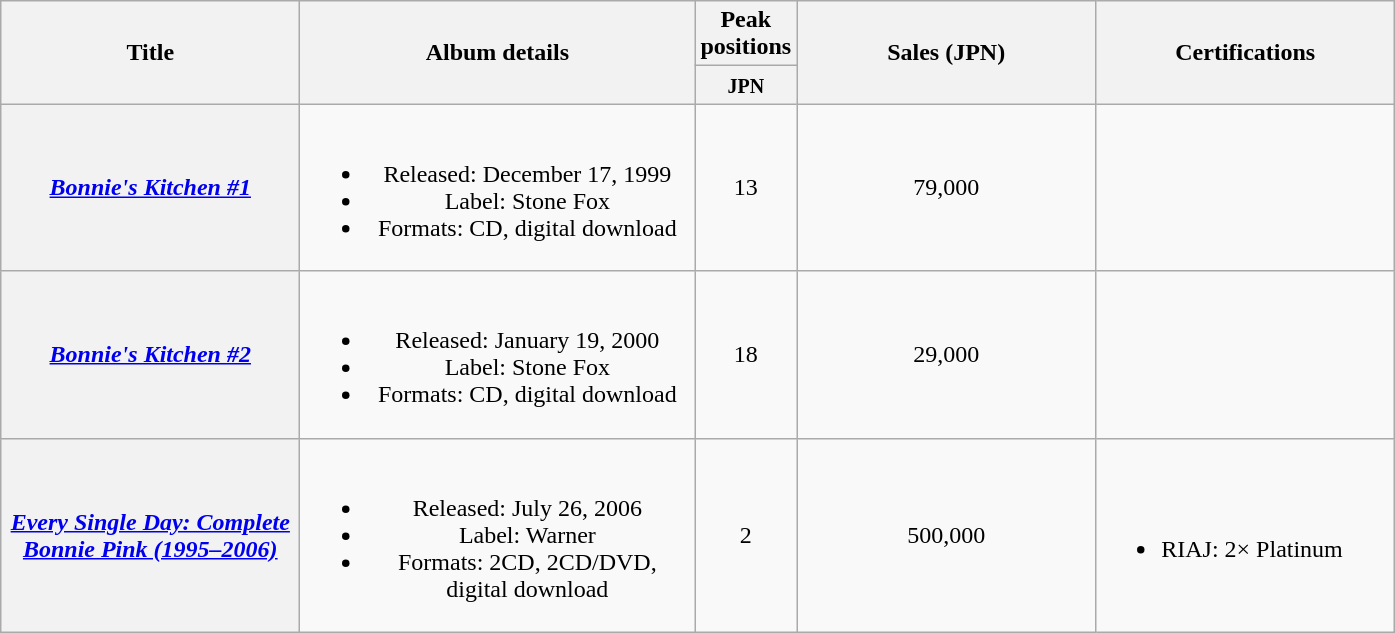<table class="wikitable plainrowheaders" style="text-align:center;">
<tr>
<th style="width:12em;" rowspan="2">Title</th>
<th style="width:16em;" rowspan="2">Album details</th>
<th colspan="1">Peak positions</th>
<th style="width:12em;" rowspan="2">Sales (JPN)</th>
<th style="width:12em;" rowspan="2">Certifications</th>
</tr>
<tr>
<th style="width:2.5em;"><small>JPN</small><br></th>
</tr>
<tr>
<th scope="row"><em><a href='#'>Bonnie's Kitchen #1</a></em></th>
<td><br><ul><li>Released: December 17, 1999 </li><li>Label: Stone Fox</li><li>Formats: CD, digital download</li></ul></td>
<td>13</td>
<td>79,000</td>
<td align="left"></td>
</tr>
<tr>
<th scope="row"><em><a href='#'>Bonnie's Kitchen #2</a></em></th>
<td><br><ul><li>Released: January 19, 2000 </li><li>Label: Stone Fox</li><li>Formats: CD, digital download</li></ul></td>
<td>18</td>
<td>29,000</td>
<td align="left"></td>
</tr>
<tr>
<th scope="row"><em><a href='#'>Every Single Day: Complete Bonnie Pink (1995–2006)</a></em></th>
<td><br><ul><li>Released: July 26, 2006 </li><li>Label: Warner</li><li>Formats: 2CD, 2CD/DVD, digital download</li></ul></td>
<td>2</td>
<td>500,000</td>
<td align="left"><br><ul><li>RIAJ: 2× Platinum</li></ul></td>
</tr>
</table>
